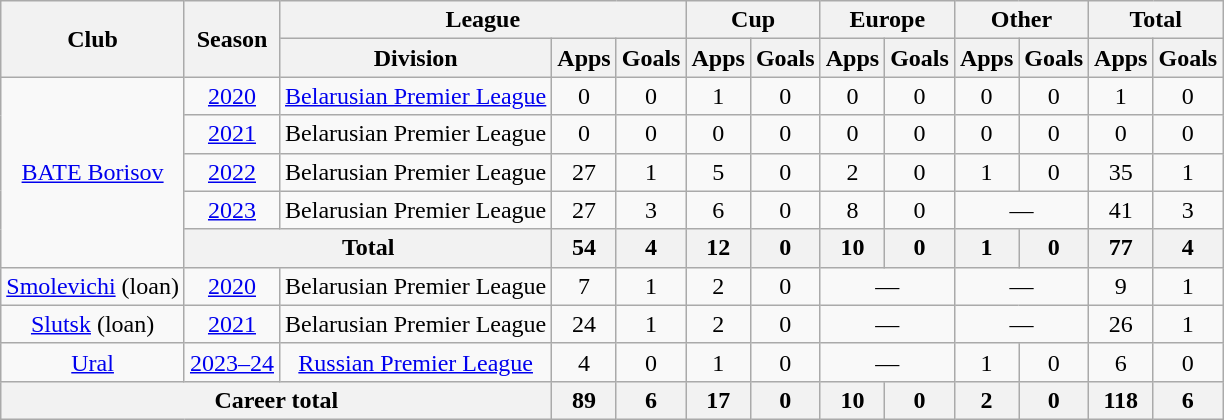<table class="wikitable" style="text-align: center;">
<tr>
<th rowspan=2>Club</th>
<th rowspan=2>Season</th>
<th colspan=3>League</th>
<th colspan=2>Cup</th>
<th colspan=2>Europe</th>
<th colspan=2>Other</th>
<th colspan=2>Total</th>
</tr>
<tr>
<th>Division</th>
<th>Apps</th>
<th>Goals</th>
<th>Apps</th>
<th>Goals</th>
<th>Apps</th>
<th>Goals</th>
<th>Apps</th>
<th>Goals</th>
<th>Apps</th>
<th>Goals</th>
</tr>
<tr>
<td rowspan="5"><a href='#'>BATE Borisov</a></td>
<td><a href='#'>2020</a></td>
<td><a href='#'>Belarusian Premier League</a></td>
<td>0</td>
<td>0</td>
<td>1</td>
<td>0</td>
<td>0</td>
<td>0</td>
<td>0</td>
<td>0</td>
<td>1</td>
<td>0</td>
</tr>
<tr>
<td><a href='#'>2021</a></td>
<td>Belarusian Premier League</td>
<td>0</td>
<td>0</td>
<td>0</td>
<td>0</td>
<td>0</td>
<td>0</td>
<td>0</td>
<td>0</td>
<td>0</td>
<td>0</td>
</tr>
<tr>
<td><a href='#'>2022</a></td>
<td>Belarusian Premier League</td>
<td>27</td>
<td>1</td>
<td>5</td>
<td>0</td>
<td>2</td>
<td>0</td>
<td>1</td>
<td>0</td>
<td>35</td>
<td>1</td>
</tr>
<tr>
<td><a href='#'>2023</a></td>
<td>Belarusian Premier League</td>
<td>27</td>
<td>3</td>
<td>6</td>
<td>0</td>
<td>8</td>
<td>0</td>
<td colspan="2">—</td>
<td>41</td>
<td>3</td>
</tr>
<tr>
<th colspan="2">Total</th>
<th>54</th>
<th>4</th>
<th>12</th>
<th>0</th>
<th>10</th>
<th>0</th>
<th>1</th>
<th>0</th>
<th>77</th>
<th>4</th>
</tr>
<tr>
<td><a href='#'>Smolevichi</a> (loan)</td>
<td><a href='#'>2020</a></td>
<td>Belarusian Premier League</td>
<td>7</td>
<td>1</td>
<td>2</td>
<td>0</td>
<td colspan="2">—</td>
<td colspan="2">—</td>
<td>9</td>
<td>1</td>
</tr>
<tr>
<td><a href='#'>Slutsk</a> (loan)</td>
<td><a href='#'>2021</a></td>
<td>Belarusian Premier League</td>
<td>24</td>
<td>1</td>
<td>2</td>
<td>0</td>
<td colspan="2">—</td>
<td colspan="2">—</td>
<td>26</td>
<td>1</td>
</tr>
<tr>
<td><a href='#'>Ural</a></td>
<td><a href='#'>2023–24</a></td>
<td><a href='#'>Russian Premier League</a></td>
<td>4</td>
<td>0</td>
<td>1</td>
<td>0</td>
<td colspan="2">—</td>
<td>1</td>
<td>0</td>
<td>6</td>
<td>0</td>
</tr>
<tr>
<th colspan="3">Career total</th>
<th>89</th>
<th>6</th>
<th>17</th>
<th>0</th>
<th>10</th>
<th>0</th>
<th>2</th>
<th>0</th>
<th>118</th>
<th>6</th>
</tr>
</table>
